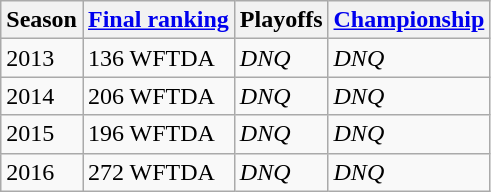<table class="wikitable sortable">
<tr>
<th>Season</th>
<th><a href='#'>Final ranking</a></th>
<th>Playoffs</th>
<th><a href='#'>Championship</a></th>
</tr>
<tr>
<td>2013</td>
<td>136 WFTDA</td>
<td><em>DNQ</em></td>
<td><em>DNQ</em></td>
</tr>
<tr>
<td>2014</td>
<td>206 WFTDA</td>
<td><em>DNQ</em></td>
<td><em>DNQ</em></td>
</tr>
<tr>
<td>2015</td>
<td>196 WFTDA</td>
<td><em>DNQ</em></td>
<td><em>DNQ</em></td>
</tr>
<tr>
<td>2016</td>
<td>272 WFTDA</td>
<td><em>DNQ</em></td>
<td><em>DNQ</em></td>
</tr>
</table>
